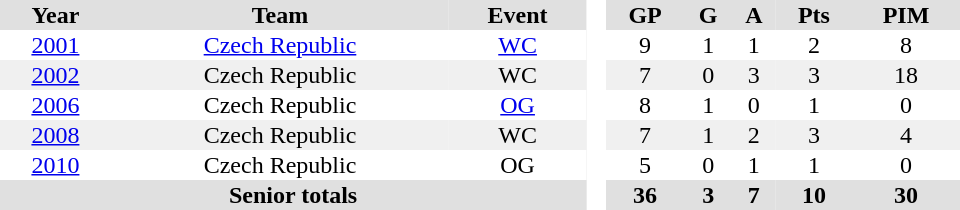<table border="0" cellpadding="1" cellspacing="0" style="text-align:center; width:40em">
<tr ALIGN="center" bgcolor="#e0e0e0">
<th>Year</th>
<th>Team</th>
<th>Event</th>
<th ALIGN="center" rowspan="99" bgcolor="#ffffff"> </th>
<th>GP</th>
<th>G</th>
<th>A</th>
<th>Pts</th>
<th>PIM</th>
</tr>
<tr>
<td><a href='#'>2001</a></td>
<td><a href='#'>Czech Republic</a></td>
<td><a href='#'>WC</a></td>
<td>9</td>
<td>1</td>
<td>1</td>
<td>2</td>
<td>8</td>
</tr>
<tr bgcolor="#f0f0f0">
<td><a href='#'>2002</a></td>
<td>Czech Republic</td>
<td>WC</td>
<td>7</td>
<td>0</td>
<td>3</td>
<td>3</td>
<td>18</td>
</tr>
<tr>
<td><a href='#'>2006</a></td>
<td>Czech Republic</td>
<td><a href='#'>OG</a></td>
<td>8</td>
<td>1</td>
<td>0</td>
<td>1</td>
<td>0</td>
</tr>
<tr bgcolor="#f0f0f0">
<td><a href='#'>2008</a></td>
<td>Czech Republic</td>
<td>WC</td>
<td>7</td>
<td>1</td>
<td>2</td>
<td>3</td>
<td>4</td>
</tr>
<tr>
<td><a href='#'>2010</a></td>
<td>Czech Republic</td>
<td>OG</td>
<td>5</td>
<td>0</td>
<td>1</td>
<td>1</td>
<td>0</td>
</tr>
<tr bgcolor="#e0e0e0">
<th colspan=3>Senior totals</th>
<th>36</th>
<th>3</th>
<th>7</th>
<th>10</th>
<th>30</th>
</tr>
</table>
